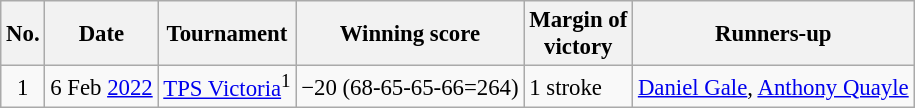<table class="wikitable" style="font-size:95%;">
<tr>
<th>No.</th>
<th>Date</th>
<th>Tournament</th>
<th>Winning score</th>
<th>Margin of<br>victory</th>
<th>Runners-up</th>
</tr>
<tr>
<td align=center>1</td>
<td align=right>6 Feb <a href='#'>2022</a></td>
<td><a href='#'>TPS Victoria</a><sup>1</sup></td>
<td>−20 (68-65-65-66=264)</td>
<td>1 stroke</td>
<td> <a href='#'>Daniel Gale</a>,  <a href='#'>Anthony Quayle</a></td>
</tr>
</table>
